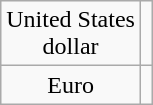<table class="wikitable" style="text-align:center">
<tr>
<td>United States<br>dollar</td>
<td></td>
</tr>
<tr>
<td>Euro</td>
<td></td>
</tr>
</table>
